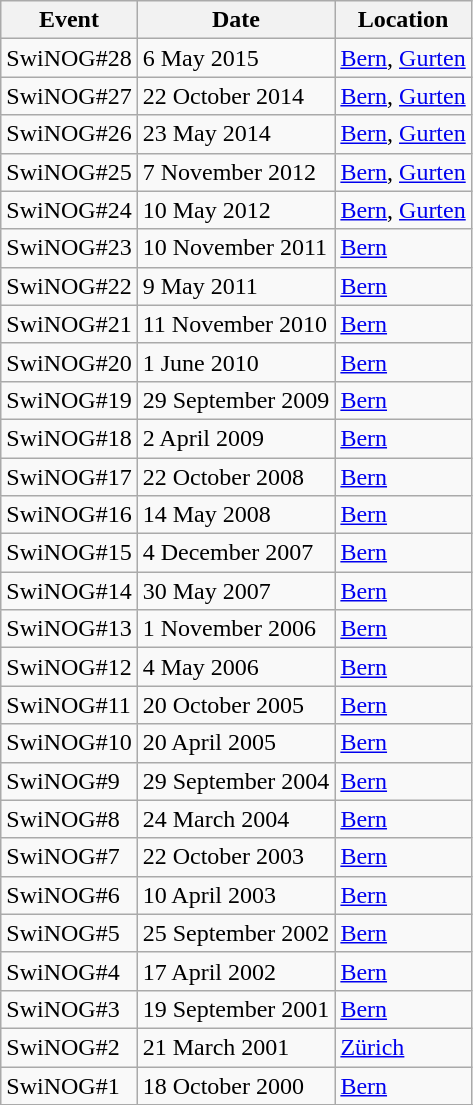<table class="sortable wikitable">
<tr>
<th>Event</th>
<th>Date</th>
<th>Location</th>
</tr>
<tr>
<td>SwiNOG#28</td>
<td>6 May 2015</td>
<td><a href='#'>Bern</a>, <a href='#'>Gurten</a></td>
</tr>
<tr>
<td>SwiNOG#27</td>
<td>22 October 2014</td>
<td><a href='#'>Bern</a>, <a href='#'>Gurten</a></td>
</tr>
<tr>
<td>SwiNOG#26</td>
<td>23 May 2014</td>
<td><a href='#'>Bern</a>, <a href='#'>Gurten</a></td>
</tr>
<tr>
<td>SwiNOG#25</td>
<td>7 November 2012</td>
<td><a href='#'>Bern</a>, <a href='#'>Gurten</a></td>
</tr>
<tr>
<td>SwiNOG#24</td>
<td>10 May 2012</td>
<td><a href='#'>Bern</a>, <a href='#'>Gurten</a></td>
</tr>
<tr>
<td>SwiNOG#23</td>
<td>10 November 2011</td>
<td><a href='#'>Bern</a></td>
</tr>
<tr>
<td>SwiNOG#22</td>
<td>9 May 2011</td>
<td><a href='#'>Bern</a></td>
</tr>
<tr>
<td>SwiNOG#21</td>
<td>11 November 2010</td>
<td><a href='#'>Bern</a></td>
</tr>
<tr>
<td>SwiNOG#20</td>
<td>1 June 2010</td>
<td><a href='#'>Bern</a></td>
</tr>
<tr>
<td>SwiNOG#19</td>
<td>29 September 2009</td>
<td><a href='#'>Bern</a></td>
</tr>
<tr>
<td>SwiNOG#18</td>
<td>2 April 2009</td>
<td><a href='#'>Bern</a></td>
</tr>
<tr>
<td>SwiNOG#17</td>
<td>22 October 2008</td>
<td><a href='#'>Bern</a></td>
</tr>
<tr>
<td>SwiNOG#16</td>
<td>14 May 2008</td>
<td><a href='#'>Bern</a></td>
</tr>
<tr>
<td>SwiNOG#15</td>
<td>4 December 2007</td>
<td><a href='#'>Bern</a></td>
</tr>
<tr>
<td>SwiNOG#14</td>
<td>30 May 2007</td>
<td><a href='#'>Bern</a></td>
</tr>
<tr>
<td>SwiNOG#13</td>
<td>1 November 2006</td>
<td><a href='#'>Bern</a></td>
</tr>
<tr>
<td>SwiNOG#12</td>
<td>4 May 2006</td>
<td><a href='#'>Bern</a></td>
</tr>
<tr>
<td>SwiNOG#11</td>
<td>20 October 2005</td>
<td><a href='#'>Bern</a></td>
</tr>
<tr>
<td>SwiNOG#10</td>
<td>20 April 2005</td>
<td><a href='#'>Bern</a></td>
</tr>
<tr>
<td>SwiNOG#9</td>
<td>29 September 2004</td>
<td><a href='#'>Bern</a></td>
</tr>
<tr>
<td>SwiNOG#8</td>
<td>24 March 2004</td>
<td><a href='#'>Bern</a></td>
</tr>
<tr>
<td>SwiNOG#7</td>
<td>22 October 2003</td>
<td><a href='#'>Bern</a></td>
</tr>
<tr>
<td>SwiNOG#6</td>
<td>10 April 2003</td>
<td><a href='#'>Bern</a></td>
</tr>
<tr>
<td>SwiNOG#5</td>
<td>25 September 2002</td>
<td><a href='#'>Bern</a></td>
</tr>
<tr>
<td>SwiNOG#4</td>
<td>17 April 2002</td>
<td><a href='#'>Bern</a></td>
</tr>
<tr>
<td>SwiNOG#3</td>
<td>19 September 2001</td>
<td><a href='#'>Bern</a></td>
</tr>
<tr>
<td>SwiNOG#2</td>
<td>21 March 2001</td>
<td><a href='#'>Zürich</a></td>
</tr>
<tr>
<td>SwiNOG#1</td>
<td>18 October 2000</td>
<td><a href='#'>Bern</a></td>
</tr>
<tr>
</tr>
</table>
